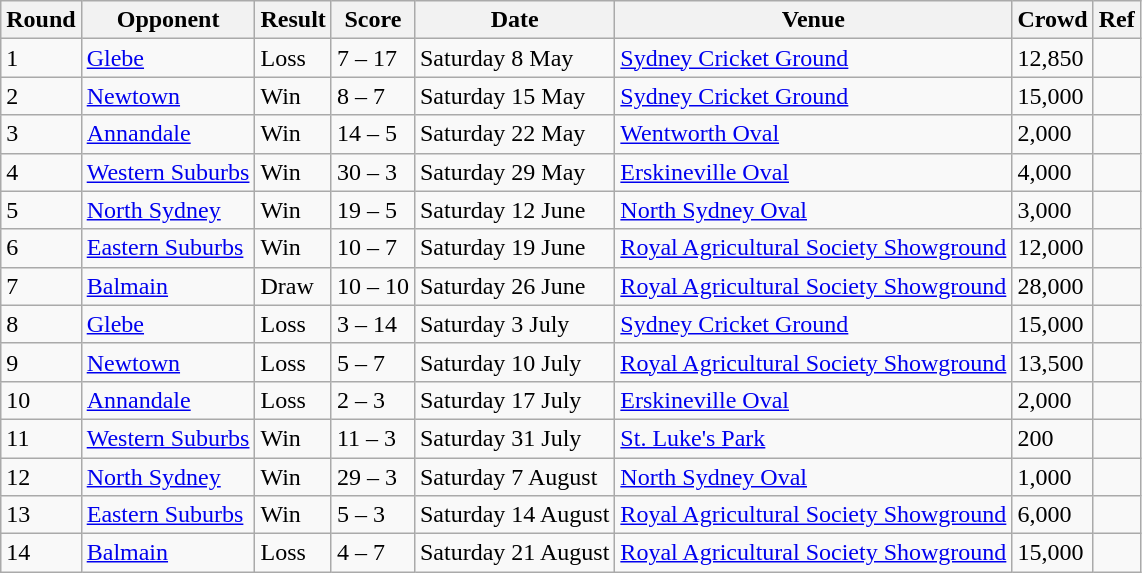<table class="wikitable" style="text-align:left;">
<tr>
<th>Round</th>
<th>Opponent</th>
<th>Result</th>
<th>Score</th>
<th>Date</th>
<th>Venue</th>
<th>Crowd</th>
<th>Ref</th>
</tr>
<tr>
<td>1</td>
<td> <a href='#'>Glebe</a></td>
<td>Loss</td>
<td>7 – 17</td>
<td>Saturday 8 May</td>
<td><a href='#'>Sydney Cricket Ground</a></td>
<td>12,850</td>
<td></td>
</tr>
<tr>
<td>2</td>
<td> <a href='#'>Newtown</a></td>
<td>Win</td>
<td>8 – 7</td>
<td>Saturday 15 May</td>
<td><a href='#'>Sydney Cricket Ground</a></td>
<td>15,000</td>
<td></td>
</tr>
<tr>
<td>3</td>
<td> <a href='#'>Annandale</a></td>
<td>Win</td>
<td>14 – 5</td>
<td>Saturday 22 May</td>
<td><a href='#'>Wentworth Oval</a></td>
<td>2,000</td>
<td></td>
</tr>
<tr>
<td>4</td>
<td> <a href='#'>Western Suburbs</a></td>
<td>Win</td>
<td>30 – 3</td>
<td>Saturday 29 May</td>
<td><a href='#'>Erskineville Oval</a></td>
<td>4,000</td>
<td></td>
</tr>
<tr>
<td>5</td>
<td> <a href='#'>North Sydney</a></td>
<td>Win</td>
<td>19 – 5</td>
<td>Saturday 12 June</td>
<td><a href='#'>North Sydney Oval</a></td>
<td>3,000</td>
<td></td>
</tr>
<tr>
<td>6</td>
<td> <a href='#'>Eastern Suburbs</a></td>
<td>Win</td>
<td>10 – 7</td>
<td>Saturday 19 June</td>
<td><a href='#'>Royal Agricultural Society Showground</a></td>
<td>12,000</td>
<td></td>
</tr>
<tr>
<td>7</td>
<td> <a href='#'>Balmain</a></td>
<td>Draw</td>
<td>10 – 10</td>
<td>Saturday 26 June</td>
<td><a href='#'>Royal Agricultural Society Showground</a></td>
<td>28,000</td>
<td></td>
</tr>
<tr>
<td>8</td>
<td> <a href='#'>Glebe</a></td>
<td>Loss</td>
<td>3 – 14</td>
<td>Saturday 3 July</td>
<td><a href='#'>Sydney Cricket Ground</a></td>
<td>15,000</td>
<td></td>
</tr>
<tr>
<td>9</td>
<td> <a href='#'>Newtown</a></td>
<td>Loss</td>
<td>5 – 7</td>
<td>Saturday 10 July</td>
<td><a href='#'>Royal Agricultural Society Showground</a></td>
<td>13,500</td>
<td></td>
</tr>
<tr>
<td>10</td>
<td> <a href='#'>Annandale</a></td>
<td>Loss</td>
<td>2 – 3</td>
<td>Saturday 17 July</td>
<td><a href='#'>Erskineville Oval</a></td>
<td>2,000</td>
<td></td>
</tr>
<tr>
<td>11</td>
<td> <a href='#'>Western Suburbs</a></td>
<td>Win</td>
<td>11 – 3</td>
<td>Saturday 31 July</td>
<td><a href='#'>St. Luke's Park</a></td>
<td>200</td>
<td></td>
</tr>
<tr>
<td>12</td>
<td> <a href='#'>North Sydney</a></td>
<td>Win</td>
<td>29 – 3</td>
<td>Saturday 7 August</td>
<td><a href='#'>North Sydney Oval</a></td>
<td>1,000</td>
<td></td>
</tr>
<tr>
<td>13</td>
<td> <a href='#'>Eastern Suburbs</a></td>
<td>Win</td>
<td>5 – 3</td>
<td>Saturday 14 August</td>
<td><a href='#'>Royal Agricultural Society Showground</a></td>
<td>6,000</td>
<td></td>
</tr>
<tr>
<td>14</td>
<td> <a href='#'>Balmain</a></td>
<td>Loss</td>
<td>4 – 7</td>
<td>Saturday 21 August</td>
<td><a href='#'>Royal Agricultural Society Showground</a></td>
<td>15,000</td>
<td></td>
</tr>
</table>
